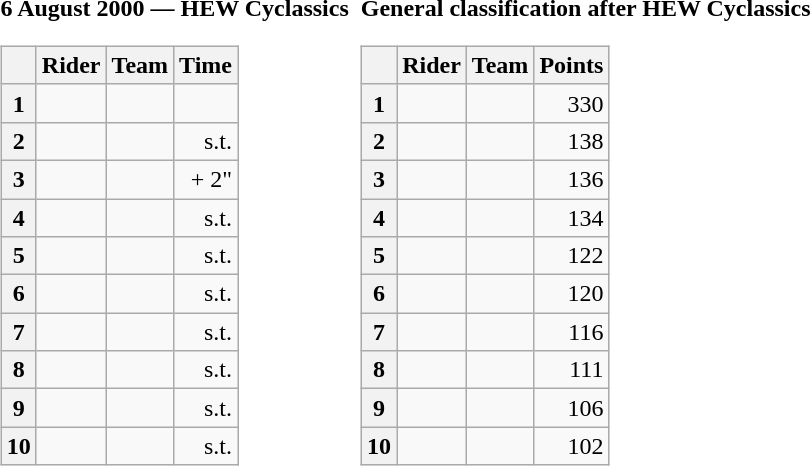<table>
<tr>
<td><strong>6 August 2000 — HEW Cyclassics </strong><br><table class="wikitable">
<tr>
<th></th>
<th>Rider</th>
<th>Team</th>
<th>Time</th>
</tr>
<tr>
<th>1</th>
<td></td>
<td></td>
<td align="right"></td>
</tr>
<tr>
<th>2</th>
<td></td>
<td></td>
<td align="right">s.t.</td>
</tr>
<tr>
<th>3</th>
<td></td>
<td></td>
<td align="right">+ 2"</td>
</tr>
<tr>
<th>4</th>
<td> </td>
<td></td>
<td align="right">s.t.</td>
</tr>
<tr>
<th>5</th>
<td></td>
<td></td>
<td align="right">s.t.</td>
</tr>
<tr>
<th>6</th>
<td></td>
<td></td>
<td align="right">s.t.</td>
</tr>
<tr>
<th>7</th>
<td></td>
<td></td>
<td align="right">s.t.</td>
</tr>
<tr>
<th>8</th>
<td></td>
<td></td>
<td align="right">s.t.</td>
</tr>
<tr>
<th>9</th>
<td></td>
<td></td>
<td align="right">s.t.</td>
</tr>
<tr>
<th>10</th>
<td></td>
<td></td>
<td align="right">s.t.</td>
</tr>
</table>
</td>
<td></td>
<td><strong>General classification after HEW Cyclassics</strong><br><table class="wikitable">
<tr>
<th></th>
<th>Rider</th>
<th>Team</th>
<th>Points</th>
</tr>
<tr>
<th>1</th>
<td> </td>
<td></td>
<td align="right">330</td>
</tr>
<tr>
<th>2</th>
<td></td>
<td></td>
<td align="right">138</td>
</tr>
<tr>
<th>3</th>
<td></td>
<td></td>
<td align="right">136</td>
</tr>
<tr>
<th>4</th>
<td></td>
<td></td>
<td align="right">134</td>
</tr>
<tr>
<th>5</th>
<td></td>
<td></td>
<td align="right">122</td>
</tr>
<tr>
<th>6</th>
<td></td>
<td></td>
<td align="right">120</td>
</tr>
<tr>
<th>7</th>
<td></td>
<td></td>
<td align="right">116</td>
</tr>
<tr>
<th>8</th>
<td></td>
<td></td>
<td align="right">111</td>
</tr>
<tr>
<th>9</th>
<td></td>
<td></td>
<td align="right">106</td>
</tr>
<tr>
<th>10</th>
<td></td>
<td></td>
<td align="right">102</td>
</tr>
</table>
</td>
</tr>
</table>
